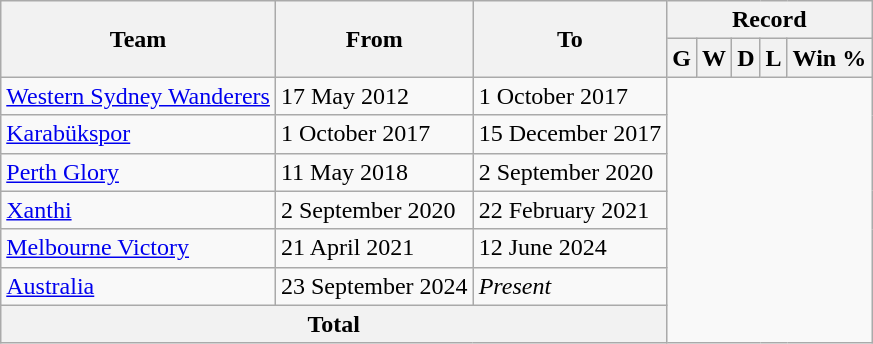<table class="wikitable" style="text-align: center">
<tr>
<th rowspan=2>Team</th>
<th rowspan=2>From</th>
<th rowspan=2>To</th>
<th colspan=5>Record</th>
</tr>
<tr>
<th>G</th>
<th>W</th>
<th>D</th>
<th>L</th>
<th>Win %</th>
</tr>
<tr>
<td align=left> <a href='#'>Western Sydney Wanderers</a></td>
<td align=left>17 May 2012</td>
<td align=left>1 October 2017<br></td>
</tr>
<tr>
<td align=left> <a href='#'>Karabükspor</a></td>
<td align=left>1 October 2017</td>
<td align=left>15 December 2017<br></td>
</tr>
<tr>
<td align=left> <a href='#'>Perth Glory</a></td>
<td align=left>11 May 2018</td>
<td align=left>2 September 2020<br></td>
</tr>
<tr>
<td align=left> <a href='#'>Xanthi</a></td>
<td align=left>2 September 2020</td>
<td align=left>22 February 2021<br></td>
</tr>
<tr>
<td align=left> <a href='#'>Melbourne Victory</a></td>
<td align=left>21 April 2021</td>
<td align=left>12 June 2024<br></td>
</tr>
<tr>
<td align=left> <a href='#'>Australia</a></td>
<td align=left>23 September 2024</td>
<td align=left><em>Present</em><br></td>
</tr>
<tr>
<th colspan=3>Total<br></th>
</tr>
</table>
